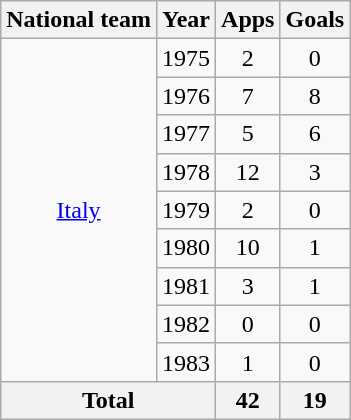<table class="wikitable" style="text-align:center">
<tr>
<th>National team</th>
<th>Year</th>
<th>Apps</th>
<th>Goals</th>
</tr>
<tr>
<td rowspan="9"><a href='#'>Italy</a></td>
<td>1975</td>
<td>2</td>
<td>0</td>
</tr>
<tr>
<td>1976</td>
<td>7</td>
<td>8</td>
</tr>
<tr>
<td>1977</td>
<td>5</td>
<td>6</td>
</tr>
<tr>
<td>1978</td>
<td>12</td>
<td>3</td>
</tr>
<tr>
<td>1979</td>
<td>2</td>
<td>0</td>
</tr>
<tr>
<td>1980</td>
<td>10</td>
<td>1</td>
</tr>
<tr>
<td>1981</td>
<td>3</td>
<td>1</td>
</tr>
<tr>
<td>1982</td>
<td>0</td>
<td>0</td>
</tr>
<tr>
<td>1983</td>
<td>1</td>
<td>0</td>
</tr>
<tr>
<th colspan="2">Total</th>
<th>42</th>
<th>19</th>
</tr>
</table>
